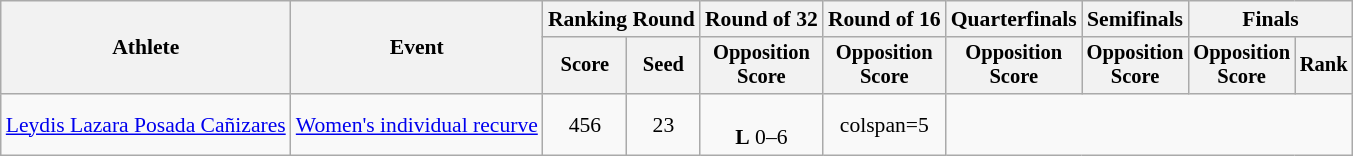<table class="wikitable" style="text-align: center; font-size:90%">
<tr>
<th rowspan="2">Athlete</th>
<th rowspan="2">Event</th>
<th colspan="2">Ranking Round</th>
<th>Round of 32</th>
<th>Round of 16</th>
<th>Quarterfinals</th>
<th>Semifinals</th>
<th colspan="2">Finals</th>
</tr>
<tr style="font-size:95%">
<th>Score</th>
<th>Seed</th>
<th>Opposition<br>Score</th>
<th>Opposition<br>Score</th>
<th>Opposition<br>Score</th>
<th>Opposition<br>Score</th>
<th>Opposition<br>Score</th>
<th>Rank</th>
</tr>
<tr>
<td align=left><a href='#'>Leydis Lazara Posada Cañizares</a></td>
<td align=left><a href='#'>Women's individual recurve</a></td>
<td>456</td>
<td>23</td>
<td><br><strong>L</strong> 0–6</td>
<td>colspan=5 </td>
</tr>
</table>
